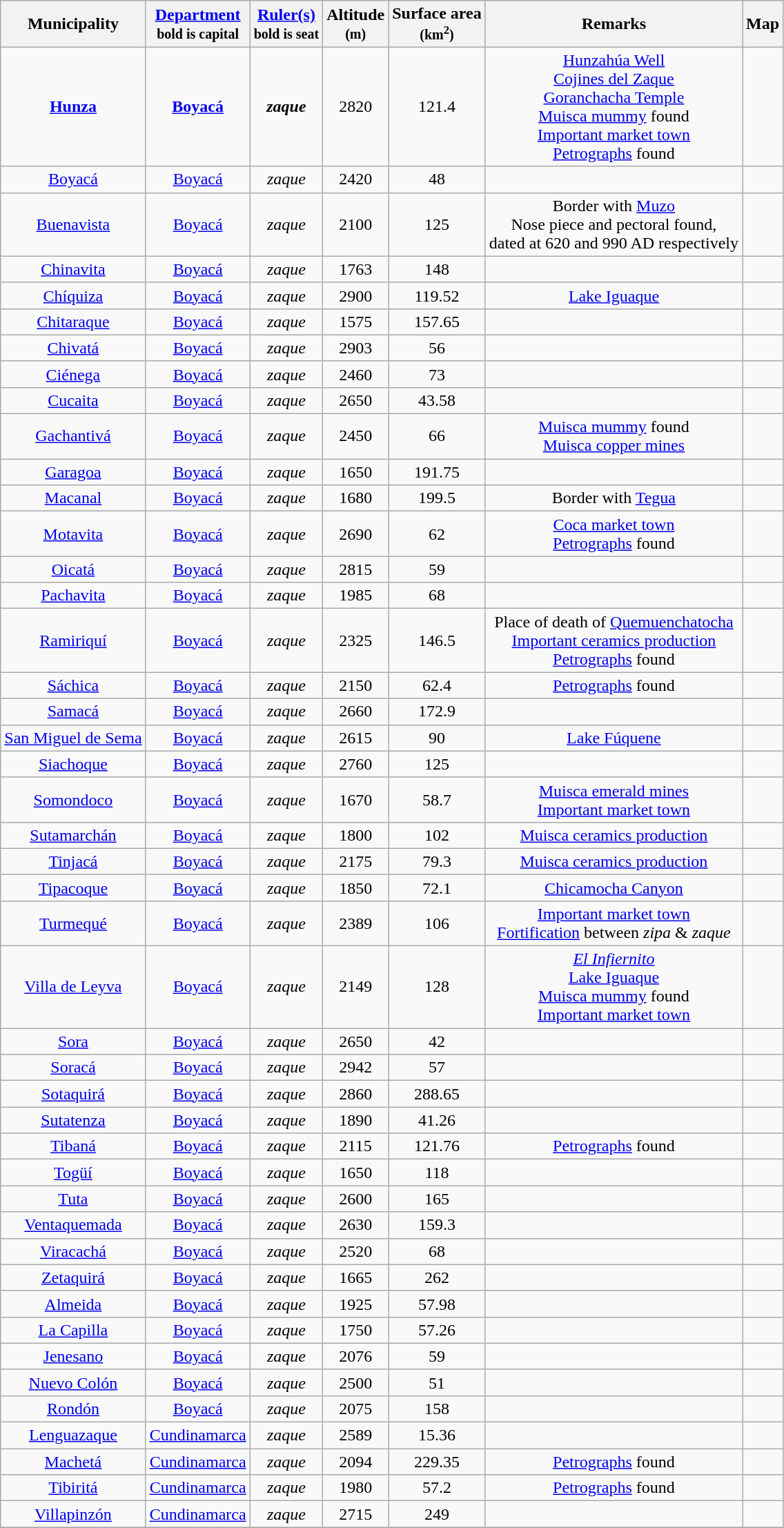<table class="wikitable sortable mw-collapsible mw-collapsed">
<tr>
<th scope="col">Municipality<br></th>
<th scope="col"><a href='#'>Department</a><br><small>bold is capital</small></th>
<th scope="col"><a href='#'>Ruler(s)</a><br><small>bold is seat</small></th>
<th scope="col">Altitude<br><small>(m)</small></th>
<th scope="col">Surface area<br><small>(km<sup>2</sup>)</small></th>
<th scope="col">Remarks</th>
<th scope="col">Map</th>
</tr>
<tr>
<td align=center><strong><a href='#'>Hunza</a></strong></td>
<td align=center><strong><a href='#'>Boyacá</a></strong></td>
<td align=center><strong><em>zaque</em></strong></td>
<td align=center>2820</td>
<td align=center>121.4</td>
<td align=center><a href='#'>Hunzahúa Well</a><br><a href='#'>Cojines del Zaque</a><br><a href='#'>Goranchacha Temple</a><br><a href='#'>Muisca mummy</a> found<br><a href='#'>Important market town</a><br><a href='#'>Petrographs</a> found</td>
<td align=center></td>
</tr>
<tr>
<td align=center><a href='#'>Boyacá</a></td>
<td align=center><a href='#'>Boyacá</a></td>
<td align=center><em>zaque</em></td>
<td align=center>2420</td>
<td align=center>48</td>
<td align=center></td>
<td align=center></td>
</tr>
<tr>
<td align=center><a href='#'>Buenavista</a></td>
<td align=center><a href='#'>Boyacá</a></td>
<td align=center><em>zaque</em></td>
<td align=center>2100</td>
<td align=center>125</td>
<td align=center>Border with <a href='#'>Muzo</a><br>Nose piece and pectoral found,<br>dated at 620 and 990 AD respectively</td>
<td align=center></td>
</tr>
<tr>
<td align=center><a href='#'>Chinavita</a></td>
<td align=center><a href='#'>Boyacá</a></td>
<td align=center><em>zaque</em></td>
<td align=center>1763</td>
<td align=center>148</td>
<td align=center></td>
<td align=center></td>
</tr>
<tr>
<td align=center><a href='#'>Chíquiza</a></td>
<td align=center><a href='#'>Boyacá</a></td>
<td align=center><em>zaque</em></td>
<td align=center>2900</td>
<td align=center>119.52</td>
<td align=center><a href='#'>Lake Iguaque</a></td>
<td align=center></td>
</tr>
<tr>
<td align=center><a href='#'>Chitaraque</a></td>
<td align=center><a href='#'>Boyacá</a></td>
<td align=center><em>zaque</em></td>
<td align=center>1575</td>
<td align=center>157.65</td>
<td align=center></td>
<td align=center></td>
</tr>
<tr>
<td align=center><a href='#'>Chivatá</a></td>
<td align=center><a href='#'>Boyacá</a></td>
<td align=center><em>zaque</em></td>
<td align=center>2903</td>
<td align=center>56</td>
<td align=center></td>
<td align=center></td>
</tr>
<tr>
<td align=center><a href='#'>Ciénega</a></td>
<td align=center><a href='#'>Boyacá</a></td>
<td align=center><em>zaque</em></td>
<td align=center>2460</td>
<td align=center>73</td>
<td align=center></td>
<td align=center></td>
</tr>
<tr>
<td align=center><a href='#'>Cucaita</a></td>
<td align=center><a href='#'>Boyacá</a></td>
<td align=center><em>zaque</em></td>
<td align=center>2650</td>
<td align=center>43.58</td>
<td align=center></td>
<td align=center></td>
</tr>
<tr>
<td align=center><a href='#'>Gachantivá</a></td>
<td align=center><a href='#'>Boyacá</a></td>
<td align=center><em>zaque</em></td>
<td align=center>2450</td>
<td align=center>66</td>
<td align=center><a href='#'>Muisca mummy</a> found<br><a href='#'>Muisca copper mines</a></td>
<td align=center></td>
</tr>
<tr>
<td align=center><a href='#'>Garagoa</a></td>
<td align=center><a href='#'>Boyacá</a></td>
<td align=center><em>zaque</em></td>
<td align=center>1650</td>
<td align=center>191.75</td>
<td align=center></td>
<td align=center></td>
</tr>
<tr>
<td align=center><a href='#'>Macanal</a></td>
<td align=center><a href='#'>Boyacá</a></td>
<td align=center><em>zaque</em></td>
<td align=center>1680</td>
<td align=center>199.5</td>
<td align=center>Border with <a href='#'>Tegua</a></td>
<td align=center></td>
</tr>
<tr>
<td align=center><a href='#'>Motavita</a></td>
<td align=center><a href='#'>Boyacá</a></td>
<td align=center><em>zaque</em></td>
<td align=center>2690</td>
<td align=center>62</td>
<td align=center><a href='#'>Coca market town</a><br><a href='#'>Petrographs</a> found</td>
<td align=center></td>
</tr>
<tr>
<td align=center><a href='#'>Oicatá</a></td>
<td align=center><a href='#'>Boyacá</a></td>
<td align=center><em>zaque</em></td>
<td align=center>2815</td>
<td align=center>59</td>
<td align=center></td>
<td align=center></td>
</tr>
<tr>
<td align=center><a href='#'>Pachavita</a></td>
<td align=center><a href='#'>Boyacá</a></td>
<td align=center><em>zaque</em></td>
<td align=center>1985</td>
<td align=center>68</td>
<td align=center></td>
<td align=center></td>
</tr>
<tr>
<td align=center><a href='#'>Ramiriquí</a></td>
<td align=center><a href='#'>Boyacá</a></td>
<td align=center><em>zaque</em></td>
<td align=center>2325</td>
<td align=center>146.5</td>
<td align=center>Place of death of <a href='#'>Quemuenchatocha</a><br><a href='#'>Important ceramics production</a><br><a href='#'>Petrographs</a> found</td>
<td align=center></td>
</tr>
<tr>
<td align=center><a href='#'>Sáchica</a></td>
<td align=center><a href='#'>Boyacá</a></td>
<td align=center><em>zaque</em></td>
<td align=center>2150</td>
<td align=center>62.4</td>
<td align=center><a href='#'>Petrographs</a> found</td>
<td align=center></td>
</tr>
<tr>
<td align=center><a href='#'>Samacá</a></td>
<td align=center><a href='#'>Boyacá</a></td>
<td align=center><em>zaque</em></td>
<td align=center>2660</td>
<td align=center>172.9</td>
<td align=center></td>
<td align=center></td>
</tr>
<tr>
<td align=center><a href='#'>San Miguel de Sema</a></td>
<td align=center><a href='#'>Boyacá</a></td>
<td align=center><em>zaque</em></td>
<td align=center>2615</td>
<td align=center>90</td>
<td align=center><a href='#'>Lake Fúquene</a></td>
<td align=center></td>
</tr>
<tr>
<td align=center><a href='#'>Siachoque</a></td>
<td align=center><a href='#'>Boyacá</a></td>
<td align=center><em>zaque</em></td>
<td align=center>2760</td>
<td align=center>125</td>
<td align=center></td>
<td align=center></td>
</tr>
<tr>
<td align=center><a href='#'>Somondoco</a></td>
<td align=center><a href='#'>Boyacá</a></td>
<td align=center><em>zaque</em></td>
<td align=center>1670</td>
<td align=center>58.7</td>
<td align=center><a href='#'>Muisca emerald mines</a><br><a href='#'>Important market town</a></td>
<td align=center></td>
</tr>
<tr>
<td align=center><a href='#'>Sutamarchán</a></td>
<td align=center><a href='#'>Boyacá</a></td>
<td align=center><em>zaque</em></td>
<td align=center>1800</td>
<td align=center>102</td>
<td align=center><a href='#'>Muisca ceramics production</a></td>
<td align=center></td>
</tr>
<tr>
<td align=center><a href='#'>Tinjacá</a></td>
<td align=center><a href='#'>Boyacá</a></td>
<td align=center><em>zaque</em></td>
<td align=center>2175</td>
<td align=center>79.3</td>
<td align=center><a href='#'>Muisca ceramics production</a></td>
<td align=center></td>
</tr>
<tr>
<td align=center><a href='#'>Tipacoque</a></td>
<td align=center><a href='#'>Boyacá</a></td>
<td align=center><em>zaque</em></td>
<td align=center>1850</td>
<td align=center>72.1</td>
<td align=center><a href='#'>Chicamocha Canyon</a></td>
<td align=center></td>
</tr>
<tr>
<td align=center><a href='#'>Turmequé</a></td>
<td align=center><a href='#'>Boyacá</a></td>
<td align=center><em>zaque</em></td>
<td align=center>2389</td>
<td align=center>106</td>
<td align=center><a href='#'>Important market town</a><br><a href='#'>Fortification</a> between <em>zipa</em> & <em>zaque</em></td>
<td align=center></td>
</tr>
<tr>
<td align=center><a href='#'>Villa de Leyva</a></td>
<td align=center><a href='#'>Boyacá</a></td>
<td align=center><em>zaque</em></td>
<td align=center>2149</td>
<td align=center>128</td>
<td align=center><em><a href='#'>El Infiernito</a></em><br><a href='#'>Lake Iguaque</a><br><a href='#'>Muisca mummy</a> found<br><a href='#'>Important market town</a></td>
<td align=center></td>
</tr>
<tr>
<td align=center><a href='#'>Sora</a></td>
<td align=center><a href='#'>Boyacá</a></td>
<td align=center><em>zaque</em></td>
<td align=center>2650</td>
<td align=center>42</td>
<td align=center></td>
<td align=center></td>
</tr>
<tr>
<td align=center><a href='#'>Soracá</a></td>
<td align=center><a href='#'>Boyacá</a></td>
<td align=center><em>zaque</em></td>
<td align=center>2942</td>
<td align=center>57</td>
<td align=center></td>
<td align=center></td>
</tr>
<tr>
<td align=center><a href='#'>Sotaquirá</a></td>
<td align=center><a href='#'>Boyacá</a></td>
<td align=center><em>zaque</em></td>
<td align=center>2860</td>
<td align=center>288.65</td>
<td align=center></td>
<td align=center></td>
</tr>
<tr>
<td align=center><a href='#'>Sutatenza</a></td>
<td align=center><a href='#'>Boyacá</a></td>
<td align=center><em>zaque</em></td>
<td align=center>1890</td>
<td align=center>41.26</td>
<td align=center></td>
<td align=center></td>
</tr>
<tr>
<td align=center><a href='#'>Tibaná</a></td>
<td align=center><a href='#'>Boyacá</a></td>
<td align=center><em>zaque</em></td>
<td align=center>2115</td>
<td align=center>121.76</td>
<td align=center><a href='#'>Petrographs</a> found</td>
<td align=center></td>
</tr>
<tr>
<td align=center><a href='#'>Togüí</a></td>
<td align=center><a href='#'>Boyacá</a></td>
<td align=center><em>zaque</em></td>
<td align=center>1650</td>
<td align=center>118</td>
<td align=center></td>
<td align=center></td>
</tr>
<tr>
<td align=center><a href='#'>Tuta</a></td>
<td align=center><a href='#'>Boyacá</a></td>
<td align=center><em>zaque</em></td>
<td align=center>2600</td>
<td align=center>165</td>
<td align=center></td>
<td align=center></td>
</tr>
<tr>
<td align=center><a href='#'>Ventaquemada</a></td>
<td align=center><a href='#'>Boyacá</a></td>
<td align=center><em>zaque</em></td>
<td align=center>2630</td>
<td align=center>159.3</td>
<td align=center></td>
<td align=center></td>
</tr>
<tr>
<td align=center><a href='#'>Viracachá</a></td>
<td align=center><a href='#'>Boyacá</a></td>
<td align=center><em>zaque</em></td>
<td align=center>2520</td>
<td align=center>68</td>
<td align=center></td>
<td align=center></td>
</tr>
<tr>
<td align=center><a href='#'>Zetaquirá</a></td>
<td align=center><a href='#'>Boyacá</a></td>
<td align=center><em>zaque</em></td>
<td align=center>1665</td>
<td align=center>262</td>
<td align=center></td>
<td align=center></td>
</tr>
<tr>
<td align=center><a href='#'>Almeida</a></td>
<td align=center><a href='#'>Boyacá</a></td>
<td align=center><em>zaque</em></td>
<td align=center>1925</td>
<td align=center>57.98</td>
<td align=center></td>
<td align=center></td>
</tr>
<tr>
<td align=center><a href='#'>La Capilla</a></td>
<td align=center><a href='#'>Boyacá</a></td>
<td align=center><em>zaque</em></td>
<td align=center>1750</td>
<td align=center>57.26</td>
<td align=center></td>
<td align=center></td>
</tr>
<tr>
<td align=center><a href='#'>Jenesano</a></td>
<td align=center><a href='#'>Boyacá</a></td>
<td align=center><em>zaque</em></td>
<td align=center>2076</td>
<td align=center>59</td>
<td align=center></td>
<td align=center></td>
</tr>
<tr>
<td align=center><a href='#'>Nuevo Colón</a></td>
<td align=center><a href='#'>Boyacá</a></td>
<td align=center><em>zaque</em></td>
<td align=center>2500</td>
<td align=center>51</td>
<td align=center></td>
<td align=center></td>
</tr>
<tr>
<td align=center><a href='#'>Rondón</a></td>
<td align=center><a href='#'>Boyacá</a></td>
<td align=center><em>zaque</em></td>
<td align=center>2075</td>
<td align=center>158</td>
<td align=center></td>
<td align=center></td>
</tr>
<tr>
<td align=center><a href='#'>Lenguazaque</a></td>
<td align=center><a href='#'>Cundinamarca</a></td>
<td align=center><em>zaque</em></td>
<td align=center>2589</td>
<td align=center>15.36</td>
<td align=center></td>
<td align=center></td>
</tr>
<tr>
<td align=center><a href='#'>Machetá</a></td>
<td align=center><a href='#'>Cundinamarca</a></td>
<td align=center><em>zaque</em></td>
<td align=center>2094</td>
<td align=center>229.35</td>
<td align=center><a href='#'>Petrographs</a> found</td>
<td align=center></td>
</tr>
<tr>
<td align=center><a href='#'>Tibiritá</a></td>
<td align=center><a href='#'>Cundinamarca</a></td>
<td align=center><em>zaque</em></td>
<td align=center>1980</td>
<td align=center>57.2</td>
<td align=center><a href='#'>Petrographs</a> found</td>
<td align=center></td>
</tr>
<tr>
<td align=center><a href='#'>Villapinzón</a></td>
<td align=center><a href='#'>Cundinamarca</a></td>
<td align=center><em>zaque</em></td>
<td align=center>2715</td>
<td align=center>249</td>
<td align=center></td>
<td align=center></td>
</tr>
<tr>
</tr>
</table>
